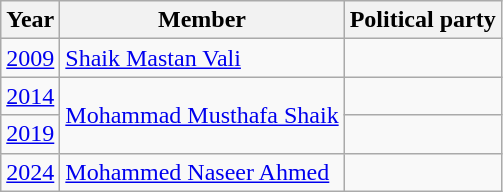<table class="wikitable sortable">
<tr>
<th>Year</th>
<th>Member</th>
<th colspan="2">Political party</th>
</tr>
<tr>
<td><a href='#'>2009</a></td>
<td><a href='#'>Shaik Mastan Vali</a></td>
<td></td>
</tr>
<tr>
<td><a href='#'>2014</a></td>
<td rowspan="2"><a href='#'>Mohammad Musthafa Shaik</a></td>
<td></td>
</tr>
<tr>
<td><a href='#'>2019</a></td>
</tr>
<tr>
<td><a href='#'>2024</a></td>
<td><a href='#'>Mohammed Naseer Ahmed</a></td>
<td></td>
</tr>
</table>
